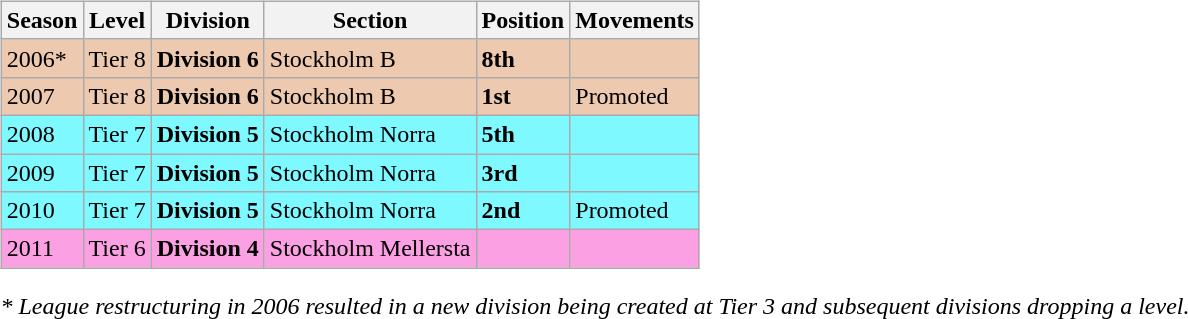<table>
<tr>
<td valign="top" width=0%><br><table class="wikitable">
<tr style="background:#f0f6fa;">
<th><strong>Season</strong></th>
<th><strong>Level</strong></th>
<th><strong>Division</strong></th>
<th><strong>Section</strong></th>
<th><strong>Position</strong></th>
<th><strong>Movements</strong></th>
</tr>
<tr>
<td style="background:#EDC9AF;">2006*</td>
<td style="background:#EDC9AF;">Tier 8</td>
<td style="background:#EDC9AF;"><strong>Division 6</strong></td>
<td style="background:#EDC9AF;">Stockholm B</td>
<td style="background:#EDC9AF;"><strong>8th</strong></td>
<td style="background:#EDC9AF;"></td>
</tr>
<tr>
<td style="background:#EDC9AF;">2007</td>
<td style="background:#EDC9AF;">Tier 8</td>
<td style="background:#EDC9AF;"><strong>Division 6</strong></td>
<td style="background:#EDC9AF;">Stockholm B</td>
<td style="background:#EDC9AF;"><strong>1st</strong></td>
<td style="background:#EDC9AF;">Promoted</td>
</tr>
<tr>
<td style="background:#7DF9FF;">2008</td>
<td style="background:#7DF9FF;">Tier 7</td>
<td style="background:#7DF9FF;"><strong>Division 5</strong></td>
<td style="background:#7DF9FF;">Stockholm Norra</td>
<td style="background:#7DF9FF;"><strong>5th</strong></td>
<td style="background:#7DF9FF;"></td>
</tr>
<tr>
<td style="background:#7DF9FF;">2009</td>
<td style="background:#7DF9FF;">Tier 7</td>
<td style="background:#7DF9FF;"><strong>Division 5</strong></td>
<td style="background:#7DF9FF;">Stockholm Norra</td>
<td style="background:#7DF9FF;"><strong>3rd</strong></td>
<td style="background:#7DF9FF;"></td>
</tr>
<tr>
<td style="background:#7DF9FF;">2010</td>
<td style="background:#7DF9FF;">Tier 7</td>
<td style="background:#7DF9FF;"><strong>Division 5</strong></td>
<td style="background:#7DF9FF;">Stockholm Norra</td>
<td style="background:#7DF9FF;"><strong>2nd</strong></td>
<td style="background:#7DF9FF;">Promoted</td>
</tr>
<tr>
<td style="background:#FBA0E3;">2011</td>
<td style="background:#FBA0E3;">Tier 6</td>
<td style="background:#FBA0E3;"><strong>Division 4</strong></td>
<td style="background:#FBA0E3;">Stockholm Mellersta</td>
<td style="background:#FBA0E3;"></td>
<td style="background:#FBA0E3;"></td>
</tr>
</table>
<em>* League restructuring in 2006 resulted in a new division being created at Tier 3 and subsequent divisions dropping a level.</em>


</td>
</tr>
</table>
